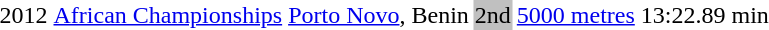<table>
<tr>
<td>2012</td>
<td><a href='#'>African Championships</a></td>
<td><a href='#'>Porto Novo</a>, Benin</td>
<td bgcolor=silver>2nd</td>
<td><a href='#'>5000 metres</a></td>
<td>13:22.89 min</td>
</tr>
</table>
